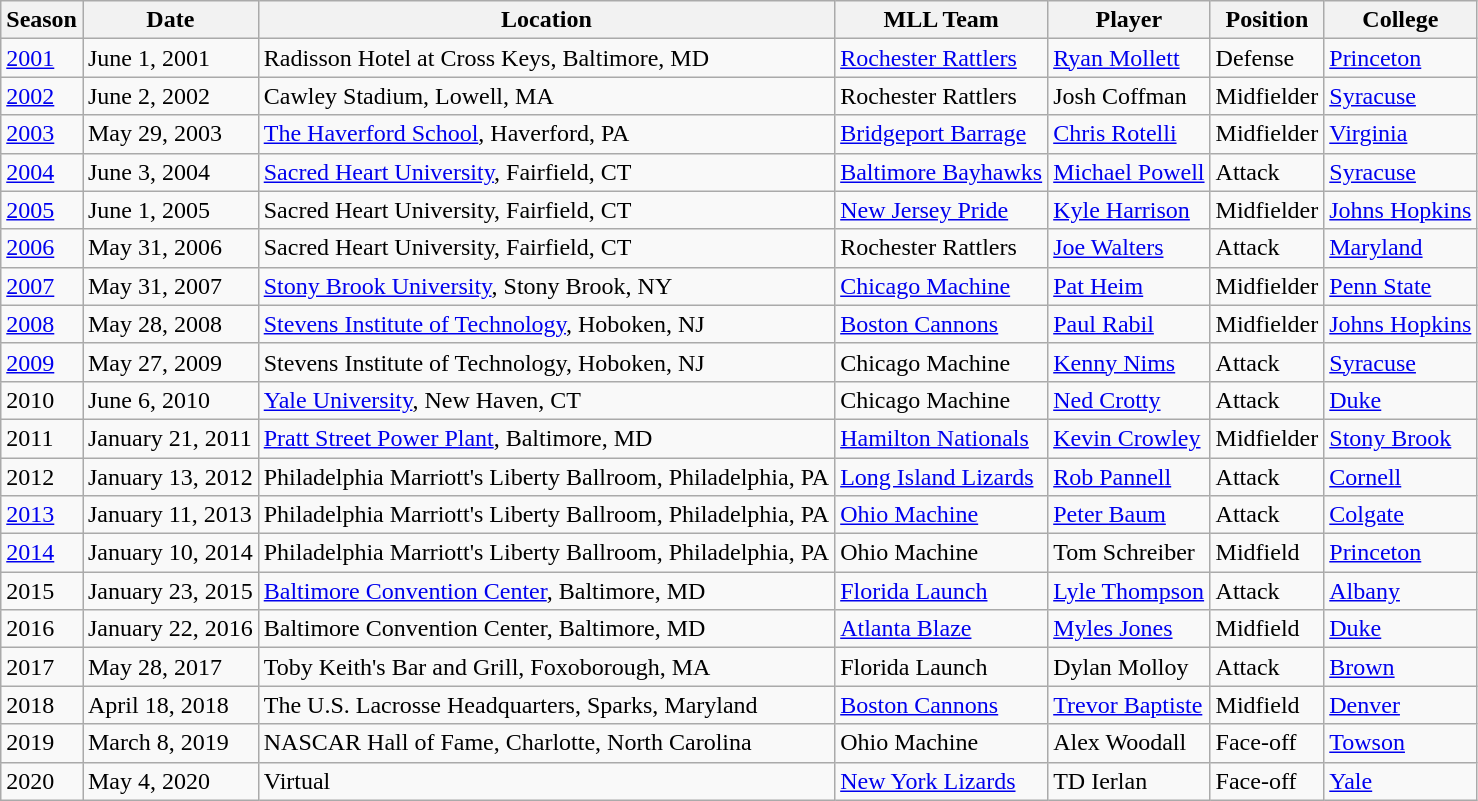<table class="wikitable">
<tr>
<th>Season</th>
<th>Date</th>
<th>Location</th>
<th>MLL Team</th>
<th>Player</th>
<th>Position</th>
<th>College</th>
</tr>
<tr>
<td><a href='#'>2001</a></td>
<td>June 1, 2001</td>
<td>Radisson Hotel at Cross Keys, Baltimore, MD</td>
<td><a href='#'>Rochester Rattlers</a></td>
<td><a href='#'>Ryan Mollett</a></td>
<td>Defense</td>
<td><a href='#'>Princeton</a></td>
</tr>
<tr>
<td><a href='#'>2002</a></td>
<td>June 2, 2002</td>
<td>Cawley Stadium, Lowell, MA</td>
<td>Rochester Rattlers</td>
<td>Josh Coffman</td>
<td>Midfielder</td>
<td><a href='#'>Syracuse</a></td>
</tr>
<tr>
<td><a href='#'>2003</a></td>
<td>May 29, 2003</td>
<td><a href='#'>The Haverford School</a>, Haverford, PA</td>
<td><a href='#'>Bridgeport Barrage</a></td>
<td><a href='#'>Chris Rotelli</a></td>
<td>Midfielder</td>
<td><a href='#'>Virginia</a></td>
</tr>
<tr>
<td><a href='#'>2004</a></td>
<td>June 3, 2004</td>
<td><a href='#'>Sacred Heart University</a>, Fairfield, CT</td>
<td><a href='#'>Baltimore Bayhawks</a></td>
<td><a href='#'>Michael Powell</a></td>
<td>Attack</td>
<td><a href='#'>Syracuse</a></td>
</tr>
<tr>
<td><a href='#'>2005</a></td>
<td>June 1, 2005</td>
<td>Sacred Heart University, Fairfield, CT</td>
<td><a href='#'>New Jersey Pride</a></td>
<td><a href='#'>Kyle Harrison</a></td>
<td>Midfielder</td>
<td><a href='#'>Johns Hopkins</a></td>
</tr>
<tr>
<td><a href='#'>2006</a></td>
<td>May 31, 2006</td>
<td>Sacred Heart University, Fairfield, CT</td>
<td>Rochester Rattlers</td>
<td><a href='#'>Joe Walters</a></td>
<td>Attack</td>
<td><a href='#'>Maryland</a></td>
</tr>
<tr>
<td><a href='#'>2007</a></td>
<td>May 31, 2007</td>
<td><a href='#'>Stony Brook University</a>, Stony Brook, NY</td>
<td><a href='#'>Chicago Machine</a></td>
<td><a href='#'>Pat Heim</a></td>
<td>Midfielder</td>
<td><a href='#'>Penn State</a></td>
</tr>
<tr>
<td><a href='#'>2008</a></td>
<td>May 28, 2008</td>
<td><a href='#'>Stevens Institute of Technology</a>, Hoboken, NJ</td>
<td><a href='#'>Boston Cannons</a></td>
<td><a href='#'>Paul Rabil</a></td>
<td>Midfielder</td>
<td><a href='#'>Johns Hopkins</a></td>
</tr>
<tr>
<td><a href='#'>2009</a></td>
<td>May 27, 2009</td>
<td>Stevens Institute of Technology, Hoboken, NJ</td>
<td>Chicago Machine</td>
<td><a href='#'>Kenny Nims</a></td>
<td>Attack</td>
<td><a href='#'>Syracuse</a></td>
</tr>
<tr>
<td>2010</td>
<td>June 6, 2010</td>
<td><a href='#'>Yale University</a>, New Haven, CT</td>
<td>Chicago Machine</td>
<td><a href='#'>Ned Crotty</a></td>
<td>Attack</td>
<td><a href='#'>Duke</a></td>
</tr>
<tr>
<td>2011</td>
<td>January 21, 2011</td>
<td><a href='#'>Pratt Street Power Plant</a>, Baltimore, MD</td>
<td><a href='#'>Hamilton Nationals</a></td>
<td><a href='#'>Kevin Crowley</a></td>
<td>Midfielder</td>
<td><a href='#'>Stony Brook</a></td>
</tr>
<tr>
<td>2012</td>
<td>January 13, 2012</td>
<td>Philadelphia Marriott's Liberty Ballroom, Philadelphia, PA</td>
<td><a href='#'>Long Island Lizards</a></td>
<td><a href='#'>Rob Pannell</a></td>
<td>Attack</td>
<td><a href='#'>Cornell</a></td>
</tr>
<tr>
<td><a href='#'>2013</a></td>
<td>January 11, 2013</td>
<td>Philadelphia Marriott's Liberty Ballroom, Philadelphia, PA</td>
<td><a href='#'>Ohio Machine</a></td>
<td><a href='#'>Peter Baum</a></td>
<td>Attack</td>
<td><a href='#'>Colgate</a></td>
</tr>
<tr>
<td><a href='#'>2014</a></td>
<td>January 10, 2014</td>
<td>Philadelphia Marriott's Liberty Ballroom, Philadelphia, PA</td>
<td>Ohio Machine</td>
<td>Tom Schreiber</td>
<td>Midfield</td>
<td><a href='#'>Princeton</a></td>
</tr>
<tr>
<td>2015</td>
<td>January 23, 2015</td>
<td><a href='#'>Baltimore Convention Center</a>, Baltimore, MD</td>
<td><a href='#'>Florida Launch</a></td>
<td><a href='#'>Lyle Thompson</a></td>
<td>Attack</td>
<td><a href='#'>Albany</a></td>
</tr>
<tr>
<td>2016</td>
<td>January 22, 2016</td>
<td>Baltimore Convention Center, Baltimore, MD</td>
<td><a href='#'>Atlanta Blaze</a></td>
<td><a href='#'>Myles Jones</a></td>
<td>Midfield</td>
<td><a href='#'>Duke</a></td>
</tr>
<tr>
<td>2017</td>
<td>May 28, 2017</td>
<td>Toby Keith's Bar and Grill, Foxoborough, MA</td>
<td>Florida Launch</td>
<td>Dylan Molloy</td>
<td>Attack</td>
<td><a href='#'>Brown</a></td>
</tr>
<tr>
<td>2018</td>
<td>April 18, 2018</td>
<td>The U.S. Lacrosse Headquarters, Sparks, Maryland</td>
<td><a href='#'>Boston Cannons</a></td>
<td><a href='#'>Trevor Baptiste</a></td>
<td>Midfield</td>
<td><a href='#'>Denver</a></td>
</tr>
<tr>
<td>2019</td>
<td>March 8, 2019</td>
<td>NASCAR Hall of Fame, Charlotte, North Carolina</td>
<td>Ohio Machine</td>
<td>Alex Woodall</td>
<td>Face-off</td>
<td><a href='#'>Towson</a></td>
</tr>
<tr>
<td>2020</td>
<td>May 4, 2020</td>
<td>Virtual</td>
<td><a href='#'>New York Lizards</a></td>
<td>TD Ierlan</td>
<td>Face-off</td>
<td><a href='#'>Yale</a></td>
</tr>
</table>
